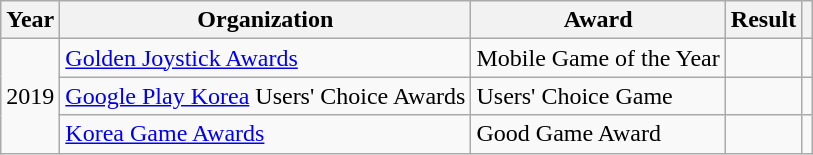<table class="wikitable sortable plainrowheaders">
<tr>
<th scope="col">Year</th>
<th scope="col">Organization</th>
<th scope="col">Award</th>
<th scope="col">Result</th>
<th class="unsortable"></th>
</tr>
<tr>
<td rowspan="3" align="center">2019</td>
<td><a href='#'>Golden Joystick Awards</a></td>
<td>Mobile Game of the Year</td>
<td></td>
<td align="center"></td>
</tr>
<tr>
<td><a href='#'>Google Play Korea</a> Users' Choice Awards</td>
<td>Users' Choice Game</td>
<td></td>
<td align="center"></td>
</tr>
<tr>
<td><a href='#'>Korea Game Awards</a></td>
<td>Good Game Award</td>
<td></td>
<td align="center"></td>
</tr>
</table>
